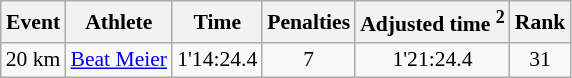<table class="wikitable" style="font-size:90%">
<tr>
<th>Event</th>
<th>Athlete</th>
<th>Time</th>
<th>Penalties</th>
<th>Adjusted time <sup>2</sup></th>
<th>Rank</th>
</tr>
<tr>
<td>20 km</td>
<td><a href='#'>Beat Meier</a></td>
<td align="center">1'14:24.4</td>
<td align="center">7</td>
<td align="center">1'21:24.4</td>
<td align="center">31</td>
</tr>
</table>
